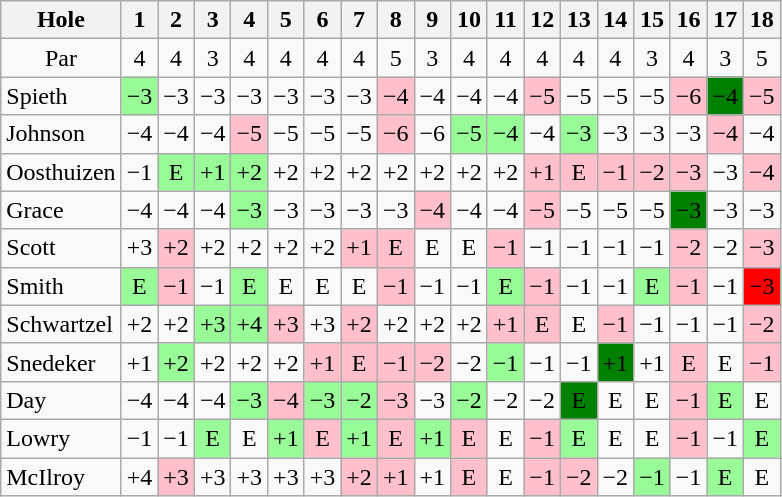<table class="wikitable" style="text-align:center">
<tr>
<th>Hole</th>
<th> 1 </th>
<th> 2 </th>
<th> 3 </th>
<th> 4 </th>
<th> 5 </th>
<th> 6 </th>
<th> 7 </th>
<th> 8 </th>
<th> 9 </th>
<th>10</th>
<th>11</th>
<th>12</th>
<th>13</th>
<th>14</th>
<th>15</th>
<th>16</th>
<th>17</th>
<th>18</th>
</tr>
<tr>
<td>Par</td>
<td>4</td>
<td>4</td>
<td>3</td>
<td>4</td>
<td>4</td>
<td>4</td>
<td>4</td>
<td>5</td>
<td>3</td>
<td>4</td>
<td>4</td>
<td>4</td>
<td>4</td>
<td>4</td>
<td>3</td>
<td>4</td>
<td>3</td>
<td>5</td>
</tr>
<tr>
<td align=left> Spieth</td>
<td style="background: PaleGreen;">−3</td>
<td>−3</td>
<td>−3</td>
<td>−3</td>
<td>−3</td>
<td>−3</td>
<td>−3</td>
<td style="background: Pink;">−4</td>
<td>−4</td>
<td>−4</td>
<td>−4</td>
<td style="background: Pink;">−5</td>
<td>−5</td>
<td>−5</td>
<td>−5</td>
<td style="background: Pink;">−6</td>
<td style="background: Green;">−4</td>
<td style="background: Pink;">−5</td>
</tr>
<tr>
<td align=left> Johnson</td>
<td>−4</td>
<td>−4</td>
<td>−4</td>
<td style="background: Pink;">−5</td>
<td>−5</td>
<td>−5</td>
<td>−5</td>
<td style="background: Pink;">−6</td>
<td>−6</td>
<td style="background: PaleGreen;">−5</td>
<td style="background: PaleGreen;">−4</td>
<td>−4</td>
<td style="background: PaleGreen;">−3</td>
<td>−3</td>
<td>−3</td>
<td>−3</td>
<td style="background: Pink;">−4</td>
<td>−4</td>
</tr>
<tr>
<td align=left> Oosthuizen</td>
<td>−1</td>
<td style="background: PaleGreen;">E</td>
<td style="background: PaleGreen;">+1</td>
<td style="background: PaleGreen;">+2</td>
<td>+2</td>
<td>+2</td>
<td>+2</td>
<td>+2</td>
<td>+2</td>
<td>+2</td>
<td>+2</td>
<td style="background: Pink;">+1</td>
<td style="background: Pink;">E</td>
<td style="background: Pink;">−1</td>
<td style="background: Pink;">−2</td>
<td style="background: Pink;">−3</td>
<td>−3</td>
<td style="background: Pink;">−4</td>
</tr>
<tr>
<td align=left> Grace</td>
<td>−4</td>
<td>−4</td>
<td>−4</td>
<td style="background: PaleGreen;">−3</td>
<td>−3</td>
<td>−3</td>
<td>−3</td>
<td>−3</td>
<td style="background: Pink;">−4</td>
<td>−4</td>
<td>−4</td>
<td style="background: Pink;">−5</td>
<td>−5</td>
<td>−5</td>
<td>−5</td>
<td style="background: Green;">−3</td>
<td>−3</td>
<td>−3</td>
</tr>
<tr>
<td align=left> Scott</td>
<td>+3</td>
<td style="background: Pink;">+2</td>
<td>+2</td>
<td>+2</td>
<td>+2</td>
<td>+2</td>
<td style="background: Pink;">+1</td>
<td style="background: Pink;">E</td>
<td>E</td>
<td>E</td>
<td style="background: Pink;">−1</td>
<td>−1</td>
<td>−1</td>
<td>−1</td>
<td>−1</td>
<td style="background: Pink;">−2</td>
<td>−2</td>
<td style="background: Pink;">−3</td>
</tr>
<tr>
<td align=left> Smith</td>
<td style="background: PaleGreen;">E</td>
<td style="background: Pink;">−1</td>
<td>−1</td>
<td style="background: PaleGreen;">E</td>
<td>E</td>
<td>E</td>
<td>E</td>
<td style="background: Pink;">−1</td>
<td>−1</td>
<td>−1</td>
<td style="background: PaleGreen;">E</td>
<td style="background: Pink;">−1</td>
<td>−1</td>
<td>−1</td>
<td style="background: PaleGreen;">E</td>
<td style="background: Pink;">−1</td>
<td>−1</td>
<td style="background: Red;">−3</td>
</tr>
<tr>
<td align=left> Schwartzel</td>
<td>+2</td>
<td>+2</td>
<td style="background: PaleGreen;">+3</td>
<td style="background: PaleGreen;">+4</td>
<td style="background: Pink;">+3</td>
<td>+3</td>
<td style="background: Pink;">+2</td>
<td>+2</td>
<td>+2</td>
<td>+2</td>
<td style="background: Pink;">+1</td>
<td style="background: Pink;">E</td>
<td>E</td>
<td style="background: Pink;">−1</td>
<td>−1</td>
<td>−1</td>
<td>−1</td>
<td style="background: Pink;">−2</td>
</tr>
<tr>
<td align=left> Snedeker</td>
<td>+1</td>
<td style="background: PaleGreen;">+2</td>
<td>+2</td>
<td>+2</td>
<td>+2</td>
<td style="background: Pink;">+1</td>
<td style="background: Pink;">E</td>
<td style="background: Pink;">−1</td>
<td style="background: Pink;">−2</td>
<td>−2</td>
<td style="background: PaleGreen;">−1</td>
<td>−1</td>
<td>−1</td>
<td style="background: Green;">+1</td>
<td>+1</td>
<td style="background: Pink;">E</td>
<td>E</td>
<td style="background: Pink;">−1</td>
</tr>
<tr>
<td align=left> Day</td>
<td>−4</td>
<td>−4</td>
<td>−4</td>
<td style="background: PaleGreen;">−3</td>
<td style="background: Pink;">−4</td>
<td style="background: PaleGreen;">−3</td>
<td style="background: PaleGreen;">−2</td>
<td style="background: Pink;">−3</td>
<td>−3</td>
<td style="background: PaleGreen;">−2</td>
<td>−2</td>
<td>−2</td>
<td style="background: Green;">E</td>
<td>E</td>
<td>E</td>
<td style="background: Pink;">−1</td>
<td style="background: PaleGreen;">E</td>
<td>E</td>
</tr>
<tr>
<td align=left> Lowry</td>
<td>−1</td>
<td>−1</td>
<td style="background: PaleGreen;">E</td>
<td>E</td>
<td style="background: PaleGreen;">+1</td>
<td style="background: Pink;">E</td>
<td style="background: PaleGreen;">+1</td>
<td style="background: Pink;">E</td>
<td style="background: PaleGreen;">+1</td>
<td style="background: Pink;">E</td>
<td>E</td>
<td style="background: Pink;">−1</td>
<td style="background: PaleGreen;">E</td>
<td>E</td>
<td>E</td>
<td style="background: Pink;">−1</td>
<td>−1</td>
<td style="background: PaleGreen;">E</td>
</tr>
<tr>
<td align=left> McIlroy</td>
<td>+4</td>
<td style="background: Pink;">+3</td>
<td>+3</td>
<td>+3</td>
<td>+3</td>
<td>+3</td>
<td style="background: Pink;">+2</td>
<td style="background: Pink;">+1</td>
<td>+1</td>
<td style="background: Pink;">E</td>
<td>E</td>
<td style="background: Pink;">−1</td>
<td style="background: Pink;">−2</td>
<td>−2</td>
<td style="background: PaleGreen;">−1</td>
<td>−1</td>
<td style="background: PaleGreen;">E</td>
<td>E</td>
</tr>
</table>
